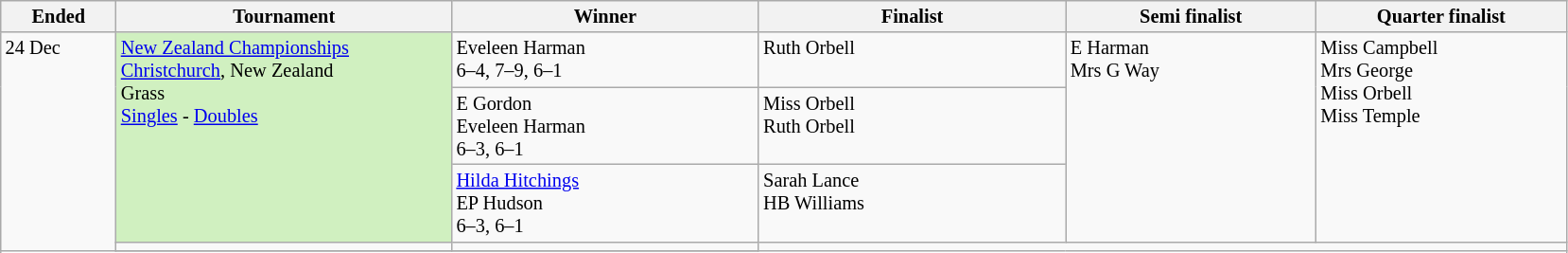<table class="wikitable" style="font-size:85%;">
<tr>
<th width="75">Ended</th>
<th width="230">Tournament</th>
<th width="210">Winner</th>
<th width="210">Finalist</th>
<th width="170">Semi finalist</th>
<th width="170">Quarter finalist</th>
</tr>
<tr valign=top>
<td rowspan=6>24 Dec</td>
<td style="background:#d0f0c0" rowspan=3><a href='#'>New Zealand Championships</a> <br><a href='#'>Christchurch</a>, New Zealand<br>Grass<br><a href='#'>Singles</a> - <a href='#'>Doubles</a></td>
<td>  Eveleen Harman<br>6–4, 7–9, 6–1</td>
<td> Ruth Orbell</td>
<td rowspan=3>  E Harman <br> Mrs G Way</td>
<td rowspan=3> Miss Campbell<br> Mrs George<br> Miss Orbell<br> Miss Temple</td>
</tr>
<tr valign=top>
<td> E Gordon<br>  Eveleen Harman<br>6–3, 6–1</td>
<td> Miss Orbell<br> Ruth Orbell</td>
</tr>
<tr valign=top>
<td> <a href='#'>Hilda Hitchings</a><br> EP Hudson<br>6–3, 6–1</td>
<td> Sarah Lance<br> HB Williams</td>
</tr>
<tr valign=top>
<td></td>
<td></td>
</tr>
<tr valign=top>
</tr>
</table>
